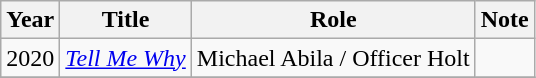<table class="wikitable sortable">
<tr>
<th scope="col">Year</th>
<th scope="col">Title</th>
<th scope="col">Role</th>
<th scope="col">Note</th>
</tr>
<tr>
<td>2020</td>
<td><em><a href='#'>Tell Me Why</a></em></td>
<td>Michael Abila / Officer Holt</td>
<td></td>
</tr>
<tr>
</tr>
</table>
